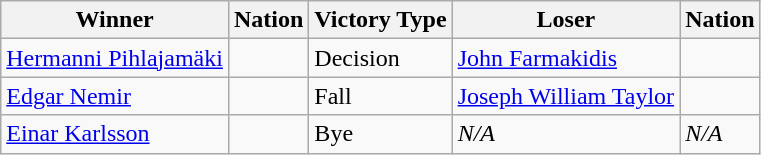<table class="wikitable sortable" style="text-align:left;">
<tr>
<th>Winner</th>
<th>Nation</th>
<th>Victory Type</th>
<th>Loser</th>
<th>Nation</th>
</tr>
<tr>
<td><a href='#'>Hermanni Pihlajamäki</a></td>
<td></td>
<td>Decision</td>
<td><a href='#'>John Farmakidis</a></td>
<td></td>
</tr>
<tr>
<td><a href='#'>Edgar Nemir</a></td>
<td></td>
<td>Fall</td>
<td><a href='#'>Joseph William Taylor</a></td>
<td></td>
</tr>
<tr>
<td><a href='#'>Einar Karlsson</a></td>
<td></td>
<td>Bye</td>
<td><em>N/A</em></td>
<td><em>N/A</em></td>
</tr>
</table>
